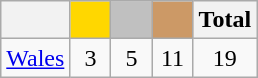<table class="wikitable">
<tr>
<th></th>
<th style="background-color:gold">        </th>
<th style="background-color:silver">      </th>
<th style="background-color:#CC9966">      </th>
<th>Total</th>
</tr>
<tr align="center">
<td> <a href='#'>Wales</a></td>
<td>3</td>
<td>5</td>
<td>11</td>
<td>19</td>
</tr>
</table>
